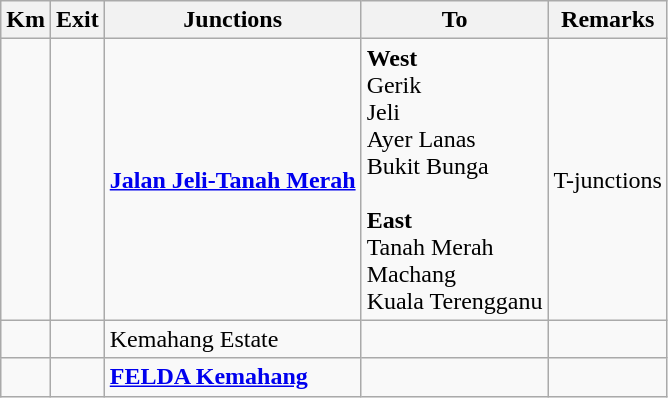<table class="wikitable">
<tr>
<th>Km</th>
<th>Exit</th>
<th>Junctions</th>
<th>To</th>
<th>Remarks</th>
</tr>
<tr>
<td></td>
<td></td>
<td><strong><a href='#'>Jalan Jeli-Tanah Merah</a></strong></td>
<td><strong>West</strong><br>  Gerik<br>  Jeli<br>  Ayer Lanas<br>  Bukit Bunga<br><br><strong>East</strong><br>  Tanah Merah<br>  Machang<br>  Kuala Terengganu</td>
<td>T-junctions</td>
</tr>
<tr>
<td></td>
<td></td>
<td>Kemahang Estate</td>
<td></td>
<td></td>
</tr>
<tr>
<td></td>
<td></td>
<td><strong><a href='#'>FELDA Kemahang</a></strong></td>
<td></td>
<td></td>
</tr>
</table>
